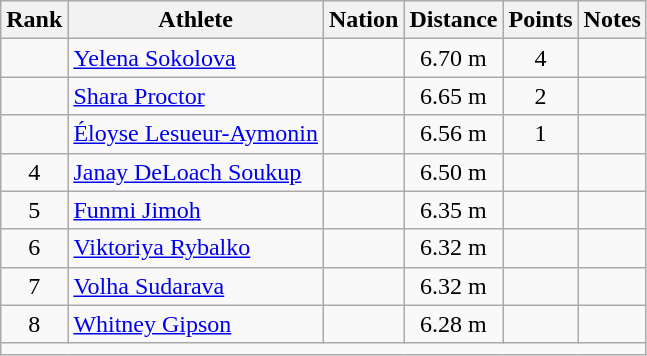<table class="wikitable mw-datatable sortable" style="text-align:center;">
<tr>
<th>Rank</th>
<th>Athlete</th>
<th>Nation</th>
<th>Distance</th>
<th>Points</th>
<th>Notes</th>
</tr>
<tr>
<td></td>
<td align=left><a href='#'>Yelena Sokolova</a></td>
<td align=left></td>
<td>6.70 m </td>
<td>4</td>
<td></td>
</tr>
<tr>
<td></td>
<td align=left><a href='#'>Shara Proctor</a></td>
<td align=left></td>
<td>6.65 m </td>
<td>2</td>
<td></td>
</tr>
<tr>
<td></td>
<td align=left><a href='#'>Éloyse Lesueur-Aymonin</a></td>
<td align=left></td>
<td>6.56 m </td>
<td>1</td>
<td></td>
</tr>
<tr>
<td>4</td>
<td align=left><a href='#'>Janay DeLoach Soukup</a></td>
<td align=left></td>
<td>6.50 m </td>
<td></td>
<td></td>
</tr>
<tr>
<td>5</td>
<td align=left><a href='#'>Funmi Jimoh</a></td>
<td align=left></td>
<td>6.35 m </td>
<td></td>
<td></td>
</tr>
<tr>
<td>6</td>
<td align=left><a href='#'>Viktoriya Rybalko</a></td>
<td align=left></td>
<td>6.32 m </td>
<td></td>
<td></td>
</tr>
<tr>
<td>7</td>
<td align=left><a href='#'>Volha Sudarava</a></td>
<td align=left></td>
<td>6.32 m </td>
<td></td>
<td></td>
</tr>
<tr>
<td>8</td>
<td align=left><a href='#'>Whitney Gipson</a></td>
<td align=left></td>
<td>6.28 m </td>
<td></td>
<td></td>
</tr>
<tr class="sortbottom">
<td colspan=6></td>
</tr>
</table>
